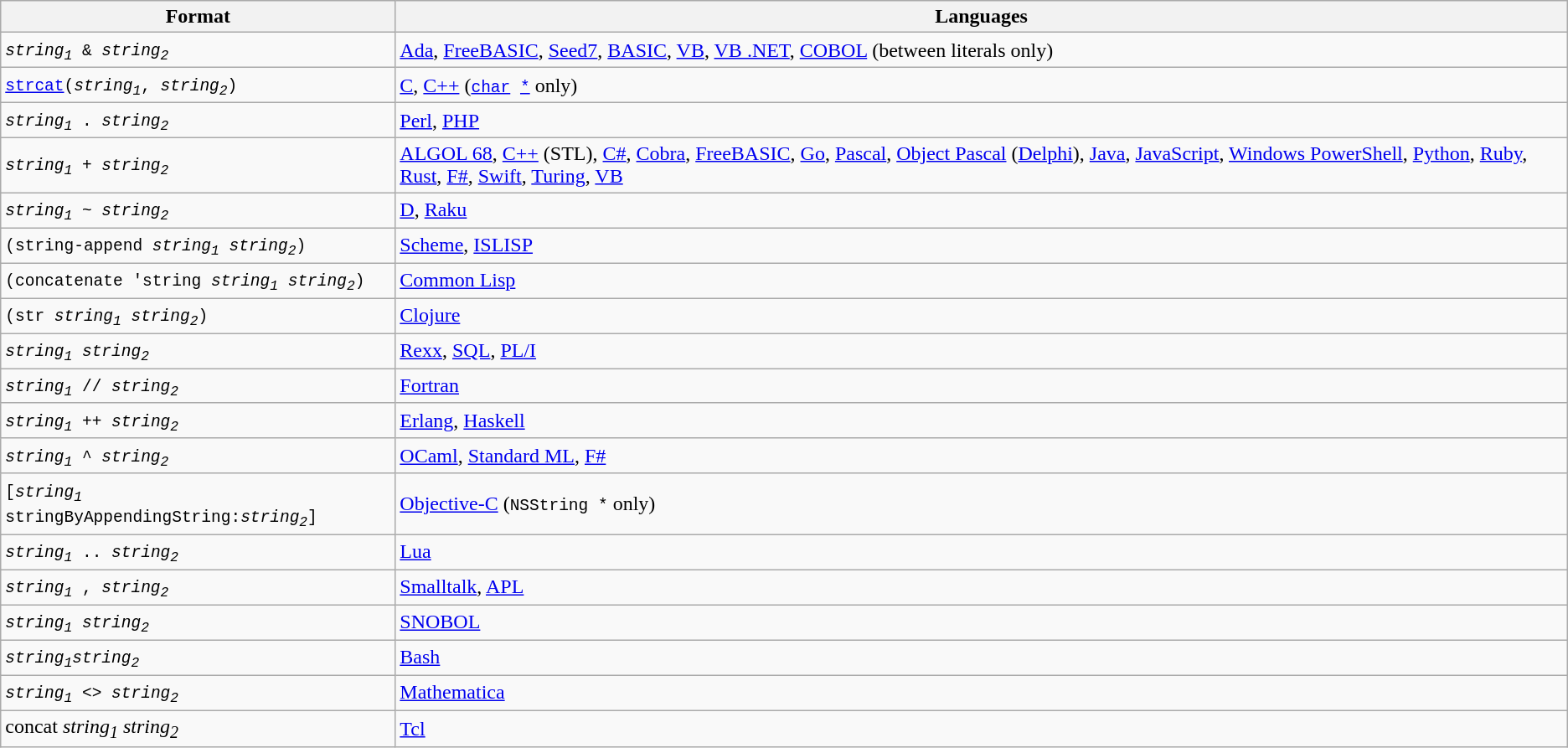<table class="wikitable sortable">
<tr style="text-align:left;">
<th>Format</th>
<th>Languages</th>
</tr>
<tr>
<td><code><em>string<sub>1</sub></em> & <em>string<sub>2</sub></em></code></td>
<td><a href='#'>Ada</a>, <a href='#'>FreeBASIC</a>, <a href='#'>Seed7</a>, <a href='#'>BASIC</a>, <a href='#'>VB</a>, <a href='#'>VB .NET</a>, <a href='#'>COBOL</a> (between literals only)</td>
</tr>
<tr>
<td><code> <a href='#'>strcat</a>(<em>string<sub>1</sub></em>, <em>string<sub>2</sub></em>)</code></td>
<td><a href='#'>C</a>, <a href='#'>C++</a> (<code><a href='#'>char</a> <a href='#'>*</a></code> only)</td>
</tr>
<tr>
<td><code><em>string<sub>1</sub></em> . <em>string<sub>2</sub></em></code></td>
<td><a href='#'>Perl</a>, <a href='#'>PHP</a></td>
</tr>
<tr>
<td><code><em>string<sub>1</sub></em> + <em>string<sub>2</sub></em></code></td>
<td><a href='#'>ALGOL 68</a>, <a href='#'>C++</a> (STL), <a href='#'>C#</a>, <a href='#'>Cobra</a>, <a href='#'>FreeBASIC</a>, <a href='#'>Go</a>, <a href='#'>Pascal</a>, <a href='#'>Object Pascal</a> (<a href='#'>Delphi</a>), <a href='#'>Java</a>, <a href='#'>JavaScript</a>, <a href='#'>Windows PowerShell</a>, <a href='#'>Python</a>, <a href='#'>Ruby</a>, <a href='#'>Rust</a>, <a href='#'>F#</a>, <a href='#'>Swift</a>, <a href='#'>Turing</a>, <a href='#'>VB</a></td>
</tr>
<tr>
<td><code><em>string<sub>1</sub></em> ~ <em>string<sub>2</sub></em></code></td>
<td><a href='#'>D</a>, <a href='#'>Raku</a></td>
</tr>
<tr>
<td><code>(string-append <em>string<sub>1</sub></em> <em>string<sub>2</sub></em>)</code></td>
<td><a href='#'>Scheme</a>, <a href='#'>ISLISP</a></td>
</tr>
<tr>
<td><code>(concatenate 'string <em>string<sub>1</sub></em> <em>string<sub>2</sub></em>)</code></td>
<td><a href='#'>Common Lisp</a></td>
</tr>
<tr>
<td><code>(str <em>string<sub>1</sub></em> <em>string<sub>2</sub></em>)</code></td>
<td><a href='#'>Clojure</a></td>
</tr>
<tr>
<td><code><em>string<sub>1</sub></em> <em>string<sub>2</sub></em></code></td>
<td><a href='#'>Rexx</a>, <a href='#'>SQL</a>, <a href='#'>PL/I</a></td>
</tr>
<tr>
<td><code><em>string<sub>1</sub></em> // <em>string<sub>2</sub></em></code></td>
<td><a href='#'>Fortran</a></td>
</tr>
<tr>
<td><code><em>string<sub>1</sub></em> ++ <em>string<sub>2</sub></em></code></td>
<td><a href='#'>Erlang</a>, <a href='#'>Haskell</a></td>
</tr>
<tr>
<td><code><em>string<sub>1</sub></em> ^ <em>string<sub>2</sub></em></code></td>
<td><a href='#'>OCaml</a>, <a href='#'>Standard ML</a>, <a href='#'>F#</a></td>
</tr>
<tr>
<td><code>[<em>string<sub>1</sub></em> stringByAppendingString:<em>string<sub>2</sub></em>]</code></td>
<td><a href='#'>Objective-C</a> (<code>NSString *</code> only)</td>
</tr>
<tr>
<td><code><em>string<sub>1</sub></em> .. <em>string<sub>2</sub></em></code></td>
<td><a href='#'>Lua</a></td>
</tr>
<tr>
<td><code><em>string<sub>1</sub></em> , <em>string<sub>2</sub></em></code></td>
<td><a href='#'>Smalltalk</a>, <a href='#'>APL</a></td>
</tr>
<tr>
<td><code><em>string<sub>1</sub></em> <em>string<sub>2</sub></em></code></td>
<td><a href='#'>SNOBOL</a></td>
</tr>
<tr>
<td><code><em>string<sub>1</sub>string<sub>2</sub></em></code></td>
<td><a href='#'>Bash</a></td>
</tr>
<tr>
<td><code><em>string<sub>1</sub></em> <> <em>string<sub>2</sub></em></code></td>
<td><a href='#'>Mathematica</a></td>
</tr>
<tr>
<td>concat <em>string<sub>1</sub> string<sub>2</sub></em></td>
<td><a href='#'>Tcl</a></td>
</tr>
</table>
